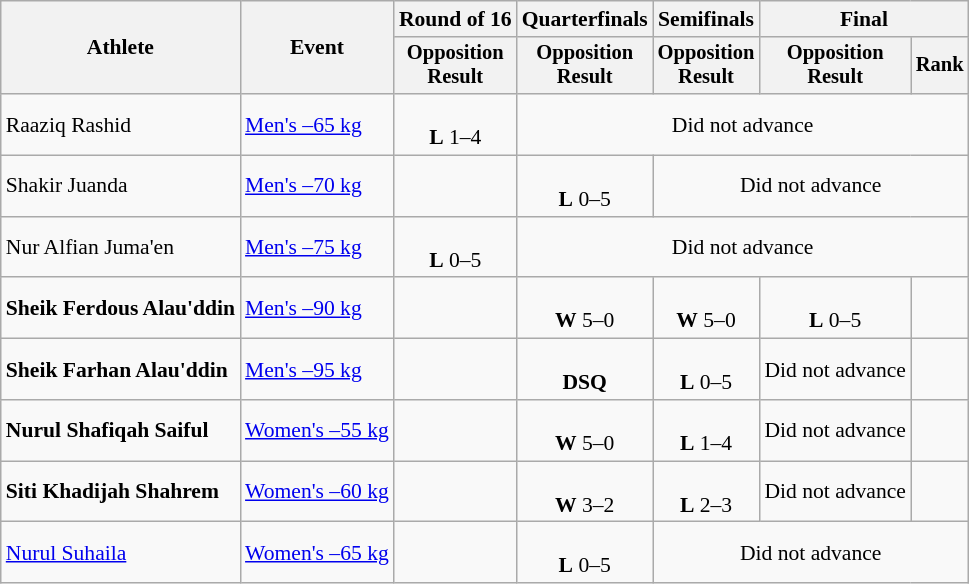<table class=wikitable style=font-size:90%;text-align:center>
<tr>
<th rowspan=2>Athlete</th>
<th rowspan=2>Event</th>
<th>Round of 16</th>
<th>Quarterfinals</th>
<th>Semifinals</th>
<th colspan=2>Final</th>
</tr>
<tr style="font-size:95%">
<th>Opposition<br>Result</th>
<th>Opposition<br>Result</th>
<th>Opposition<br>Result</th>
<th>Opposition<br>Result</th>
<th>Rank</th>
</tr>
<tr>
<td align=left>Raaziq Rashid</td>
<td align=left><a href='#'>Men's –65 kg</a></td>
<td> <br><strong>L</strong> 1–4</td>
<td colspan=4>Did not advance</td>
</tr>
<tr>
<td align=left>Shakir Juanda</td>
<td align=left><a href='#'>Men's –70 kg</a></td>
<td></td>
<td> <br><strong>L</strong> 0–5</td>
<td colspan=3>Did not advance</td>
</tr>
<tr>
<td align=left>Nur Alfian Juma'en</td>
<td align=left><a href='#'>Men's –75 kg</a></td>
<td> <br><strong>L</strong> 0–5</td>
<td colspan=4>Did not advance</td>
</tr>
<tr>
<td align=left><strong>Sheik Ferdous Alau'ddin</strong></td>
<td align=left><a href='#'>Men's –90 kg</a></td>
<td></td>
<td> <br><strong>W</strong> 5–0</td>
<td> <br><strong>W</strong> 5–0</td>
<td> <br><strong>L</strong> 0–5</td>
<td></td>
</tr>
<tr>
<td align=left><strong>Sheik Farhan Alau'ddin</strong></td>
<td align=left><a href='#'>Men's –95 kg</a></td>
<td></td>
<td> <br><strong>DSQ</strong></td>
<td> <br><strong>L</strong> 0–5</td>
<td>Did not advance</td>
<td></td>
</tr>
<tr>
<td align=left><strong>Nurul Shafiqah Saiful</strong></td>
<td align=left><a href='#'>Women's –55 kg</a></td>
<td></td>
<td> <br><strong>W</strong> 5–0</td>
<td> <br><strong>L</strong> 1–4</td>
<td>Did not advance</td>
<td></td>
</tr>
<tr>
<td align=left><strong>Siti Khadijah Shahrem</strong></td>
<td align=left><a href='#'>Women's –60 kg</a></td>
<td></td>
<td> <br><strong>W</strong> 3–2</td>
<td> <br><strong>L</strong> 2–3</td>
<td>Did not advance</td>
<td></td>
</tr>
<tr>
<td align=left><a href='#'>Nurul Suhaila</a></td>
<td align=left><a href='#'>Women's –65 kg</a></td>
<td></td>
<td> <br><strong>L</strong> 0–5</td>
<td colspan=3>Did not advance</td>
</tr>
</table>
